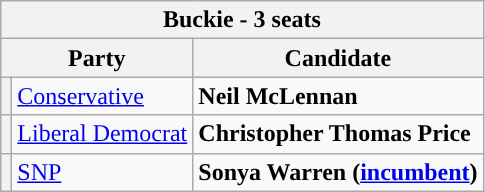<table class="wikitable sortable">
<tr>
<th colspan="3">Buckie - 3 seats</th>
</tr>
<tr>
<th colspan="2">Party</th>
<th>Candidate</th>
</tr>
<tr>
<th style="background-color: "></th>
<td><a href='#'>Conservative</a></td>
<td><strong>Neil McLennan</strong></td>
</tr>
<tr>
<th style="background-color: "></th>
<td><a href='#'>Liberal Democrat</a></td>
<td><strong>Christopher Thomas Price</strong></td>
</tr>
<tr>
<th style="background-color: "></th>
<td><a href='#'>SNP</a></td>
<td><strong>Sonya Warren (<a href='#'>incumbent</a>)</strong></td>
</tr>
</table>
